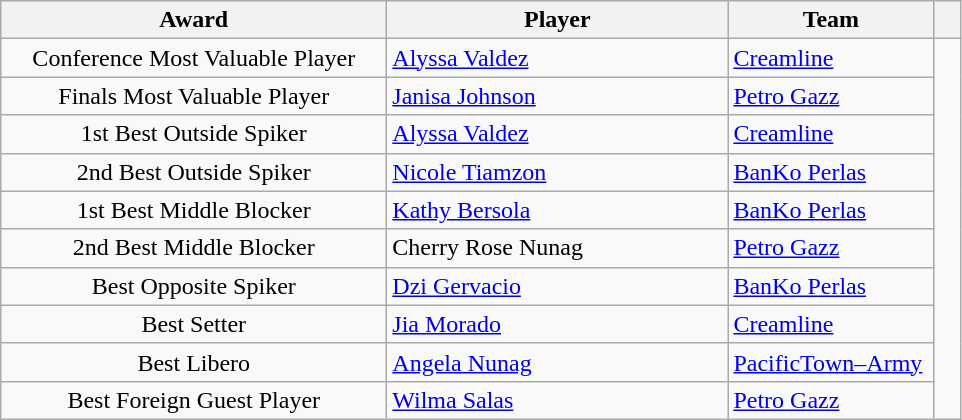<table class="wikitable">
<tr>
<th width=250>Award</th>
<th width=220>Player</th>
<th width=130>Team</th>
<th width=10></th>
</tr>
<tr>
<td style="text-align:center">Conference Most Valuable Player</td>
<td><a href='#'>Alyssa Valdez</a></td>
<td><a href='#'>Creamline</a></td>
<td rowspan=10></td>
</tr>
<tr>
<td style="text-align:center">Finals Most Valuable Player</td>
<td><a href='#'>Janisa Johnson</a></td>
<td><a href='#'>Petro Gazz</a></td>
</tr>
<tr>
<td style="text-align:center">1st Best Outside Spiker</td>
<td><a href='#'>Alyssa Valdez</a></td>
<td><a href='#'>Creamline</a></td>
</tr>
<tr>
<td style="text-align:center">2nd Best Outside Spiker</td>
<td><a href='#'>Nicole Tiamzon</a></td>
<td><a href='#'>BanKo Perlas</a></td>
</tr>
<tr>
<td style="text-align:center">1st Best Middle Blocker</td>
<td><a href='#'>Kathy Bersola</a></td>
<td><a href='#'>BanKo Perlas</a></td>
</tr>
<tr>
<td style="text-align:center">2nd Best Middle Blocker</td>
<td>Cherry Rose Nunag</td>
<td><a href='#'>Petro Gazz</a></td>
</tr>
<tr>
<td style="text-align:center">Best Opposite Spiker</td>
<td><a href='#'>Dzi Gervacio</a></td>
<td><a href='#'>BanKo Perlas</a></td>
</tr>
<tr>
<td style="text-align:center">Best Setter</td>
<td><a href='#'>Jia Morado</a></td>
<td><a href='#'>Creamline</a></td>
</tr>
<tr>
<td style="text-align:center">Best Libero</td>
<td><a href='#'>Angela Nunag</a></td>
<td><a href='#'>PacificTown–Army</a></td>
</tr>
<tr>
<td style="text-align:center">Best Foreign Guest Player</td>
<td><a href='#'>Wilma Salas</a></td>
<td><a href='#'>Petro Gazz</a></td>
</tr>
</table>
